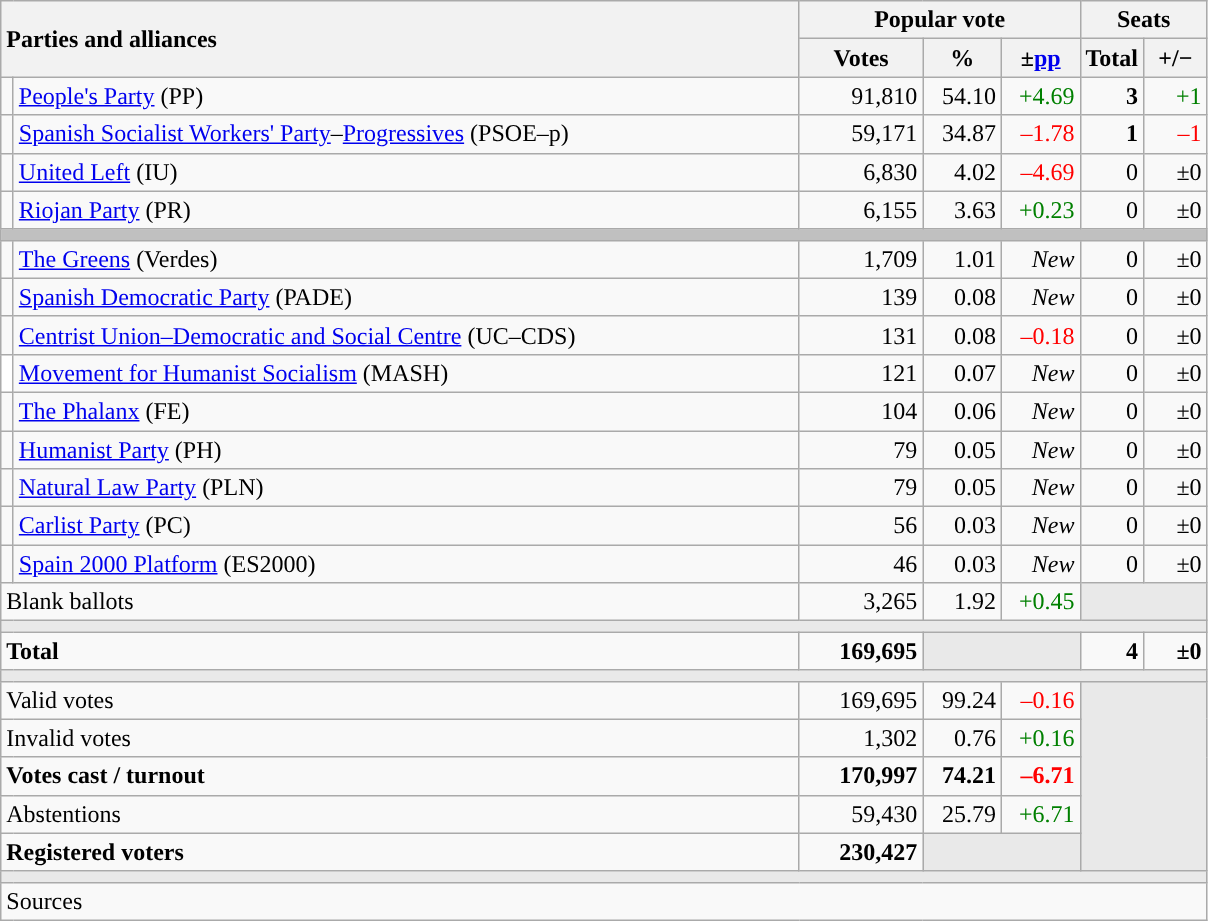<table class="wikitable" style="text-align:right;">
<tr>
<th style="text-align:left;" rowspan="2" colspan="2" width="525">Parties and alliances</th>
<th colspan="3">Popular vote</th>
<th colspan="2">Seats</th>
</tr>
<tr>
<th width="75">Votes</th>
<th width="45">%</th>
<th width="45">±<a href='#'>pp</a></th>
<th width="35">Total</th>
<th width="35">+/−</th>
</tr>
<tr>
<td width="1" style="color:inherit;background:"></td>
<td align="left"><a href='#'>People's Party</a> (PP)</td>
<td>91,810</td>
<td>54.10</td>
<td style="color:green;">+4.69</td>
<td><strong>3</strong></td>
<td style="color:green;">+1</td>
</tr>
<tr>
<td style="color:inherit;background:"></td>
<td align="left"><a href='#'>Spanish Socialist Workers' Party</a>–<a href='#'>Progressives</a> (PSOE–p)</td>
<td>59,171</td>
<td>34.87</td>
<td style="color:red;">–1.78</td>
<td><strong>1</strong></td>
<td style="color:red;">–1</td>
</tr>
<tr>
<td style="color:inherit;background:"></td>
<td align="left"><a href='#'>United Left</a> (IU)</td>
<td>6,830</td>
<td>4.02</td>
<td style="color:red;">–4.69</td>
<td>0</td>
<td>±0</td>
</tr>
<tr>
<td style="color:inherit;background:"></td>
<td align="left"><a href='#'>Riojan Party</a> (PR)</td>
<td>6,155</td>
<td>3.63</td>
<td style="color:green;">+0.23</td>
<td>0</td>
<td>±0</td>
</tr>
<tr>
<td colspan="7" bgcolor="#C0C0C0"></td>
</tr>
<tr>
<td style="color:inherit;background:"></td>
<td align="left"><a href='#'>The Greens</a> (Verdes)</td>
<td>1,709</td>
<td>1.01</td>
<td><em>New</em></td>
<td>0</td>
<td>±0</td>
</tr>
<tr>
<td style="color:inherit;background:"></td>
<td align="left"><a href='#'>Spanish Democratic Party</a> (PADE)</td>
<td>139</td>
<td>0.08</td>
<td><em>New</em></td>
<td>0</td>
<td>±0</td>
</tr>
<tr>
<td style="color:inherit;background:"></td>
<td align="left"><a href='#'>Centrist Union–Democratic and Social Centre</a> (UC–CDS)</td>
<td>131</td>
<td>0.08</td>
<td style="color:red;">–0.18</td>
<td>0</td>
<td>±0</td>
</tr>
<tr>
<td bgcolor="white"></td>
<td align="left"><a href='#'>Movement for Humanist Socialism</a> (MASH)</td>
<td>121</td>
<td>0.07</td>
<td><em>New</em></td>
<td>0</td>
<td>±0</td>
</tr>
<tr>
<td style="color:inherit;background:"></td>
<td align="left"><a href='#'>The Phalanx</a> (FE)</td>
<td>104</td>
<td>0.06</td>
<td><em>New</em></td>
<td>0</td>
<td>±0</td>
</tr>
<tr>
<td style="color:inherit;background:"></td>
<td align="left"><a href='#'>Humanist Party</a> (PH)</td>
<td>79</td>
<td>0.05</td>
<td><em>New</em></td>
<td>0</td>
<td>±0</td>
</tr>
<tr>
<td style="color:inherit;background:"></td>
<td align="left"><a href='#'>Natural Law Party</a> (PLN)</td>
<td>79</td>
<td>0.05</td>
<td><em>New</em></td>
<td>0</td>
<td>±0</td>
</tr>
<tr>
<td style="color:inherit;background:"></td>
<td align="left"><a href='#'>Carlist Party</a> (PC)</td>
<td>56</td>
<td>0.03</td>
<td><em>New</em></td>
<td>0</td>
<td>±0</td>
</tr>
<tr>
<td style="color:inherit;background:"></td>
<td align="left"><a href='#'>Spain 2000 Platform</a> (ES2000)</td>
<td>46</td>
<td>0.03</td>
<td><em>New</em></td>
<td>0</td>
<td>±0</td>
</tr>
<tr>
<td align="left" colspan="2">Blank ballots</td>
<td>3,265</td>
<td>1.92</td>
<td style="color:green;">+0.45</td>
<td bgcolor="#E9E9E9" colspan="2"></td>
</tr>
<tr>
<td colspan="7" bgcolor="#E9E9E9"></td>
</tr>
<tr style="font-weight:bold;">
<td align="left" colspan="2">Total</td>
<td>169,695</td>
<td bgcolor="#E9E9E9" colspan="2"></td>
<td>4</td>
<td>±0</td>
</tr>
<tr>
<td colspan="7" bgcolor="#E9E9E9"></td>
</tr>
<tr>
<td align="left" colspan="2">Valid votes</td>
<td>169,695</td>
<td>99.24</td>
<td style="color:red;">–0.16</td>
<td bgcolor="#E9E9E9" colspan="2" rowspan="5"></td>
</tr>
<tr>
<td align="left" colspan="2">Invalid votes</td>
<td>1,302</td>
<td>0.76</td>
<td style="color:green;">+0.16</td>
</tr>
<tr style="font-weight:bold;">
<td align="left" colspan="2">Votes cast / turnout</td>
<td>170,997</td>
<td>74.21</td>
<td style="color:red;">–6.71</td>
</tr>
<tr>
<td align="left" colspan="2">Abstentions</td>
<td>59,430</td>
<td>25.79</td>
<td style="color:green;">+6.71</td>
</tr>
<tr style="font-weight:bold;">
<td align="left" colspan="2">Registered voters</td>
<td>230,427</td>
<td bgcolor="#E9E9E9" colspan="2"></td>
</tr>
<tr>
<td colspan="7" bgcolor="#E9E9E9"></td>
</tr>
<tr>
<td align="left" colspan="7">Sources</td>
</tr>
</table>
